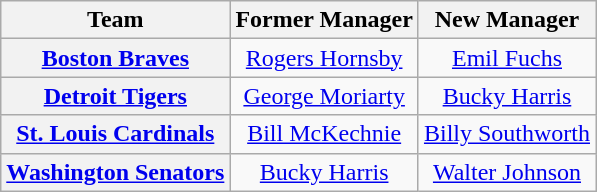<table class="wikitable plainrowheaders" style="text-align:center;">
<tr>
<th>Team</th>
<th>Former Manager</th>
<th>New Manager</th>
</tr>
<tr>
<th scope="row" style="text-align:center;"><a href='#'>Boston Braves</a></th>
<td><a href='#'>Rogers Hornsby</a></td>
<td><a href='#'>Emil Fuchs</a></td>
</tr>
<tr>
<th scope="row" style="text-align:center;"><a href='#'>Detroit Tigers</a></th>
<td><a href='#'>George Moriarty</a></td>
<td><a href='#'>Bucky Harris</a></td>
</tr>
<tr>
<th scope="row" style="text-align:center;"><a href='#'>St. Louis Cardinals</a></th>
<td><a href='#'>Bill McKechnie</a></td>
<td><a href='#'>Billy Southworth</a></td>
</tr>
<tr>
<th scope="row" style="text-align:center;"><a href='#'>Washington Senators</a></th>
<td><a href='#'>Bucky Harris</a></td>
<td><a href='#'>Walter Johnson</a></td>
</tr>
</table>
